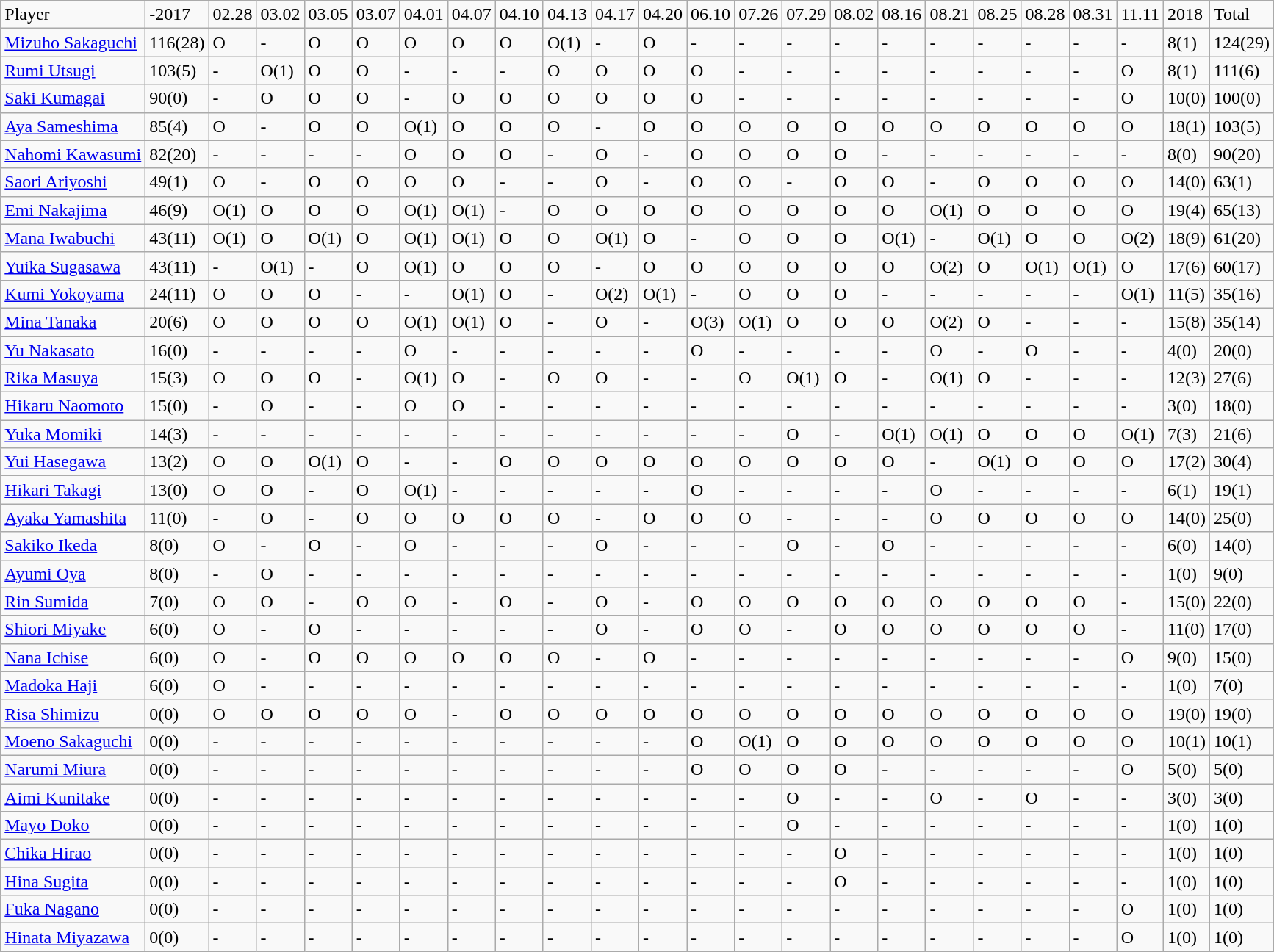<table class="wikitable" style="text-align:left;">
<tr>
<td>Player</td>
<td>-2017</td>
<td>02.28</td>
<td>03.02</td>
<td>03.05</td>
<td>03.07</td>
<td>04.01</td>
<td>04.07</td>
<td>04.10</td>
<td>04.13</td>
<td>04.17</td>
<td>04.20</td>
<td>06.10</td>
<td>07.26</td>
<td>07.29</td>
<td>08.02</td>
<td>08.16</td>
<td>08.21</td>
<td>08.25</td>
<td>08.28</td>
<td>08.31</td>
<td>11.11</td>
<td>2018</td>
<td>Total</td>
</tr>
<tr>
<td><a href='#'>Mizuho Sakaguchi</a></td>
<td>116(28)</td>
<td>O</td>
<td>-</td>
<td>O</td>
<td>O</td>
<td>O</td>
<td>O</td>
<td>O</td>
<td>O(1)</td>
<td>-</td>
<td>O</td>
<td>-</td>
<td>-</td>
<td>-</td>
<td>-</td>
<td>-</td>
<td>-</td>
<td>-</td>
<td>-</td>
<td>-</td>
<td>-</td>
<td>8(1)</td>
<td>124(29)</td>
</tr>
<tr>
<td><a href='#'>Rumi Utsugi</a></td>
<td>103(5)</td>
<td>-</td>
<td>O(1)</td>
<td>O</td>
<td>O</td>
<td>-</td>
<td>-</td>
<td>-</td>
<td>O</td>
<td>O</td>
<td>O</td>
<td>O</td>
<td>-</td>
<td>-</td>
<td>-</td>
<td>-</td>
<td>-</td>
<td>-</td>
<td>-</td>
<td>-</td>
<td>O</td>
<td>8(1)</td>
<td>111(6)</td>
</tr>
<tr>
<td><a href='#'>Saki Kumagai</a></td>
<td>90(0)</td>
<td>-</td>
<td>O</td>
<td>O</td>
<td>O</td>
<td>-</td>
<td>O</td>
<td>O</td>
<td>O</td>
<td>O</td>
<td>O</td>
<td>O</td>
<td>-</td>
<td>-</td>
<td>-</td>
<td>-</td>
<td>-</td>
<td>-</td>
<td>-</td>
<td>-</td>
<td>O</td>
<td>10(0)</td>
<td>100(0)</td>
</tr>
<tr>
<td><a href='#'>Aya Sameshima</a></td>
<td>85(4)</td>
<td>O</td>
<td>-</td>
<td>O</td>
<td>O</td>
<td>O(1)</td>
<td>O</td>
<td>O</td>
<td>O</td>
<td>-</td>
<td>O</td>
<td>O</td>
<td>O</td>
<td>O</td>
<td>O</td>
<td>O</td>
<td>O</td>
<td>O</td>
<td>O</td>
<td>O</td>
<td>O</td>
<td>18(1)</td>
<td>103(5)</td>
</tr>
<tr>
<td><a href='#'>Nahomi Kawasumi</a></td>
<td>82(20)</td>
<td>-</td>
<td>-</td>
<td>-</td>
<td>-</td>
<td>O</td>
<td>O</td>
<td>O</td>
<td>-</td>
<td>O</td>
<td>-</td>
<td>O</td>
<td>O</td>
<td>O</td>
<td>O</td>
<td>-</td>
<td>-</td>
<td>-</td>
<td>-</td>
<td>-</td>
<td>-</td>
<td>8(0)</td>
<td>90(20)</td>
</tr>
<tr>
<td><a href='#'>Saori Ariyoshi</a></td>
<td>49(1)</td>
<td>O</td>
<td>-</td>
<td>O</td>
<td>O</td>
<td>O</td>
<td>O</td>
<td>-</td>
<td>-</td>
<td>O</td>
<td>-</td>
<td>O</td>
<td>O</td>
<td>-</td>
<td>O</td>
<td>O</td>
<td>-</td>
<td>O</td>
<td>O</td>
<td>O</td>
<td>O</td>
<td>14(0)</td>
<td>63(1)</td>
</tr>
<tr>
<td><a href='#'>Emi Nakajima</a></td>
<td>46(9)</td>
<td>O(1)</td>
<td>O</td>
<td>O</td>
<td>O</td>
<td>O(1)</td>
<td>O(1)</td>
<td>-</td>
<td>O</td>
<td>O</td>
<td>O</td>
<td>O</td>
<td>O</td>
<td>O</td>
<td>O</td>
<td>O</td>
<td>O(1)</td>
<td>O</td>
<td>O</td>
<td>O</td>
<td>O</td>
<td>19(4)</td>
<td>65(13)</td>
</tr>
<tr>
<td><a href='#'>Mana Iwabuchi</a></td>
<td>43(11)</td>
<td>O(1)</td>
<td>O</td>
<td>O(1)</td>
<td>O</td>
<td>O(1)</td>
<td>O(1)</td>
<td>O</td>
<td>O</td>
<td>O(1)</td>
<td>O</td>
<td>-</td>
<td>O</td>
<td>O</td>
<td>O</td>
<td>O(1)</td>
<td>-</td>
<td>O(1)</td>
<td>O</td>
<td>O</td>
<td>O(2)</td>
<td>18(9)</td>
<td>61(20)</td>
</tr>
<tr>
<td><a href='#'>Yuika Sugasawa</a></td>
<td>43(11)</td>
<td>-</td>
<td>O(1)</td>
<td>-</td>
<td>O</td>
<td>O(1)</td>
<td>O</td>
<td>O</td>
<td>O</td>
<td>-</td>
<td>O</td>
<td>O</td>
<td>O</td>
<td>O</td>
<td>O</td>
<td>O</td>
<td>O(2)</td>
<td>O</td>
<td>O(1)</td>
<td>O(1)</td>
<td>O</td>
<td>17(6)</td>
<td>60(17)</td>
</tr>
<tr>
<td><a href='#'>Kumi Yokoyama</a></td>
<td>24(11)</td>
<td>O</td>
<td>O</td>
<td>O</td>
<td>-</td>
<td>-</td>
<td>O(1)</td>
<td>O</td>
<td>-</td>
<td>O(2)</td>
<td>O(1)</td>
<td>-</td>
<td>O</td>
<td>O</td>
<td>O</td>
<td>-</td>
<td>-</td>
<td>-</td>
<td>-</td>
<td>-</td>
<td>O(1)</td>
<td>11(5)</td>
<td>35(16)</td>
</tr>
<tr>
<td><a href='#'>Mina Tanaka</a></td>
<td>20(6)</td>
<td>O</td>
<td>O</td>
<td>O</td>
<td>O</td>
<td>O(1)</td>
<td>O(1)</td>
<td>O</td>
<td>-</td>
<td>O</td>
<td>-</td>
<td>O(3)</td>
<td>O(1)</td>
<td>O</td>
<td>O</td>
<td>O</td>
<td>O(2)</td>
<td>O</td>
<td>-</td>
<td>-</td>
<td>-</td>
<td>15(8)</td>
<td>35(14)</td>
</tr>
<tr>
<td><a href='#'>Yu Nakasato</a></td>
<td>16(0)</td>
<td>-</td>
<td>-</td>
<td>-</td>
<td>-</td>
<td>O</td>
<td>-</td>
<td>-</td>
<td>-</td>
<td>-</td>
<td>-</td>
<td>O</td>
<td>-</td>
<td>-</td>
<td>-</td>
<td>-</td>
<td>O</td>
<td>-</td>
<td>O</td>
<td>-</td>
<td>-</td>
<td>4(0)</td>
<td>20(0)</td>
</tr>
<tr>
<td><a href='#'>Rika Masuya</a></td>
<td>15(3)</td>
<td>O</td>
<td>O</td>
<td>O</td>
<td>-</td>
<td>O(1)</td>
<td>O</td>
<td>-</td>
<td>O</td>
<td>O</td>
<td>-</td>
<td>-</td>
<td>O</td>
<td>O(1)</td>
<td>O</td>
<td>-</td>
<td>O(1)</td>
<td>O</td>
<td>-</td>
<td>-</td>
<td>-</td>
<td>12(3)</td>
<td>27(6)</td>
</tr>
<tr>
<td><a href='#'>Hikaru Naomoto</a></td>
<td>15(0)</td>
<td>-</td>
<td>O</td>
<td>-</td>
<td>-</td>
<td>O</td>
<td>O</td>
<td>-</td>
<td>-</td>
<td>-</td>
<td>-</td>
<td>-</td>
<td>-</td>
<td>-</td>
<td>-</td>
<td>-</td>
<td>-</td>
<td>-</td>
<td>-</td>
<td>-</td>
<td>-</td>
<td>3(0)</td>
<td>18(0)</td>
</tr>
<tr>
<td><a href='#'>Yuka Momiki</a></td>
<td>14(3)</td>
<td>-</td>
<td>-</td>
<td>-</td>
<td>-</td>
<td>-</td>
<td>-</td>
<td>-</td>
<td>-</td>
<td>-</td>
<td>-</td>
<td>-</td>
<td>-</td>
<td>O</td>
<td>-</td>
<td>O(1)</td>
<td>O(1)</td>
<td>O</td>
<td>O</td>
<td>O</td>
<td>O(1)</td>
<td>7(3)</td>
<td>21(6)</td>
</tr>
<tr>
<td><a href='#'>Yui Hasegawa</a></td>
<td>13(2)</td>
<td>O</td>
<td>O</td>
<td>O(1)</td>
<td>O</td>
<td>-</td>
<td>-</td>
<td>O</td>
<td>O</td>
<td>O</td>
<td>O</td>
<td>O</td>
<td>O</td>
<td>O</td>
<td>O</td>
<td>O</td>
<td>-</td>
<td>O(1)</td>
<td>O</td>
<td>O</td>
<td>O</td>
<td>17(2)</td>
<td>30(4)</td>
</tr>
<tr>
<td><a href='#'>Hikari Takagi</a></td>
<td>13(0)</td>
<td>O</td>
<td>O</td>
<td>-</td>
<td>O</td>
<td>O(1)</td>
<td>-</td>
<td>-</td>
<td>-</td>
<td>-</td>
<td>-</td>
<td>O</td>
<td>-</td>
<td>-</td>
<td>-</td>
<td>-</td>
<td>O</td>
<td>-</td>
<td>-</td>
<td>-</td>
<td>-</td>
<td>6(1)</td>
<td>19(1)</td>
</tr>
<tr>
<td><a href='#'>Ayaka Yamashita</a></td>
<td>11(0)</td>
<td>-</td>
<td>O</td>
<td>-</td>
<td>O</td>
<td>O</td>
<td>O</td>
<td>O</td>
<td>O</td>
<td>-</td>
<td>O</td>
<td>O</td>
<td>O</td>
<td>-</td>
<td>-</td>
<td>-</td>
<td>O</td>
<td>O</td>
<td>O</td>
<td>O</td>
<td>O</td>
<td>14(0)</td>
<td>25(0)</td>
</tr>
<tr>
<td><a href='#'>Sakiko Ikeda</a></td>
<td>8(0)</td>
<td>O</td>
<td>-</td>
<td>O</td>
<td>-</td>
<td>O</td>
<td>-</td>
<td>-</td>
<td>-</td>
<td>O</td>
<td>-</td>
<td>-</td>
<td>-</td>
<td>O</td>
<td>-</td>
<td>O</td>
<td>-</td>
<td>-</td>
<td>-</td>
<td>-</td>
<td>-</td>
<td>6(0)</td>
<td>14(0)</td>
</tr>
<tr>
<td><a href='#'>Ayumi Oya</a></td>
<td>8(0)</td>
<td>-</td>
<td>O</td>
<td>-</td>
<td>-</td>
<td>-</td>
<td>-</td>
<td>-</td>
<td>-</td>
<td>-</td>
<td>-</td>
<td>-</td>
<td>-</td>
<td>-</td>
<td>-</td>
<td>-</td>
<td>-</td>
<td>-</td>
<td>-</td>
<td>-</td>
<td>-</td>
<td>1(0)</td>
<td>9(0)</td>
</tr>
<tr>
<td><a href='#'>Rin Sumida</a></td>
<td>7(0)</td>
<td>O</td>
<td>O</td>
<td>-</td>
<td>O</td>
<td>O</td>
<td>-</td>
<td>O</td>
<td>-</td>
<td>O</td>
<td>-</td>
<td>O</td>
<td>O</td>
<td>O</td>
<td>O</td>
<td>O</td>
<td>O</td>
<td>O</td>
<td>O</td>
<td>O</td>
<td>-</td>
<td>15(0)</td>
<td>22(0)</td>
</tr>
<tr>
<td><a href='#'>Shiori Miyake</a></td>
<td>6(0)</td>
<td>O</td>
<td>-</td>
<td>O</td>
<td>-</td>
<td>-</td>
<td>-</td>
<td>-</td>
<td>-</td>
<td>O</td>
<td>-</td>
<td>O</td>
<td>O</td>
<td>-</td>
<td>O</td>
<td>O</td>
<td>O</td>
<td>O</td>
<td>O</td>
<td>O</td>
<td>-</td>
<td>11(0)</td>
<td>17(0)</td>
</tr>
<tr>
<td><a href='#'>Nana Ichise</a></td>
<td>6(0)</td>
<td>O</td>
<td>-</td>
<td>O</td>
<td>O</td>
<td>O</td>
<td>O</td>
<td>O</td>
<td>O</td>
<td>-</td>
<td>O</td>
<td>-</td>
<td>-</td>
<td>-</td>
<td>-</td>
<td>-</td>
<td>-</td>
<td>-</td>
<td>-</td>
<td>-</td>
<td>O</td>
<td>9(0)</td>
<td>15(0)</td>
</tr>
<tr>
<td><a href='#'>Madoka Haji</a></td>
<td>6(0)</td>
<td>O</td>
<td>-</td>
<td>-</td>
<td>-</td>
<td>-</td>
<td>-</td>
<td>-</td>
<td>-</td>
<td>-</td>
<td>-</td>
<td>-</td>
<td>-</td>
<td>-</td>
<td>-</td>
<td>-</td>
<td>-</td>
<td>-</td>
<td>-</td>
<td>-</td>
<td>-</td>
<td>1(0)</td>
<td>7(0)</td>
</tr>
<tr>
<td><a href='#'>Risa Shimizu</a></td>
<td>0(0)</td>
<td>O</td>
<td>O</td>
<td>O</td>
<td>O</td>
<td>O</td>
<td>-</td>
<td>O</td>
<td>O</td>
<td>O</td>
<td>O</td>
<td>O</td>
<td>O</td>
<td>O</td>
<td>O</td>
<td>O</td>
<td>O</td>
<td>O</td>
<td>O</td>
<td>O</td>
<td>O</td>
<td>19(0)</td>
<td>19(0)</td>
</tr>
<tr>
<td><a href='#'>Moeno Sakaguchi</a></td>
<td>0(0)</td>
<td>-</td>
<td>-</td>
<td>-</td>
<td>-</td>
<td>-</td>
<td>-</td>
<td>-</td>
<td>-</td>
<td>-</td>
<td>-</td>
<td>O</td>
<td>O(1)</td>
<td>O</td>
<td>O</td>
<td>O</td>
<td>O</td>
<td>O</td>
<td>O</td>
<td>O</td>
<td>O</td>
<td>10(1)</td>
<td>10(1)</td>
</tr>
<tr>
<td><a href='#'>Narumi Miura</a></td>
<td>0(0)</td>
<td>-</td>
<td>-</td>
<td>-</td>
<td>-</td>
<td>-</td>
<td>-</td>
<td>-</td>
<td>-</td>
<td>-</td>
<td>-</td>
<td>O</td>
<td>O</td>
<td>O</td>
<td>O</td>
<td>-</td>
<td>-</td>
<td>-</td>
<td>-</td>
<td>-</td>
<td>O</td>
<td>5(0)</td>
<td>5(0)</td>
</tr>
<tr>
<td><a href='#'>Aimi Kunitake</a></td>
<td>0(0)</td>
<td>-</td>
<td>-</td>
<td>-</td>
<td>-</td>
<td>-</td>
<td>-</td>
<td>-</td>
<td>-</td>
<td>-</td>
<td>-</td>
<td>-</td>
<td>-</td>
<td>O</td>
<td>-</td>
<td>-</td>
<td>O</td>
<td>-</td>
<td>O</td>
<td>-</td>
<td>-</td>
<td>3(0)</td>
<td>3(0)</td>
</tr>
<tr>
<td><a href='#'>Mayo Doko</a></td>
<td>0(0)</td>
<td>-</td>
<td>-</td>
<td>-</td>
<td>-</td>
<td>-</td>
<td>-</td>
<td>-</td>
<td>-</td>
<td>-</td>
<td>-</td>
<td>-</td>
<td>-</td>
<td>O</td>
<td>-</td>
<td>-</td>
<td>-</td>
<td>-</td>
<td>-</td>
<td>-</td>
<td>-</td>
<td>1(0)</td>
<td>1(0)</td>
</tr>
<tr>
<td><a href='#'>Chika Hirao</a></td>
<td>0(0)</td>
<td>-</td>
<td>-</td>
<td>-</td>
<td>-</td>
<td>-</td>
<td>-</td>
<td>-</td>
<td>-</td>
<td>-</td>
<td>-</td>
<td>-</td>
<td>-</td>
<td>-</td>
<td>O</td>
<td>-</td>
<td>-</td>
<td>-</td>
<td>-</td>
<td>-</td>
<td>-</td>
<td>1(0)</td>
<td>1(0)</td>
</tr>
<tr>
<td><a href='#'>Hina Sugita</a></td>
<td>0(0)</td>
<td>-</td>
<td>-</td>
<td>-</td>
<td>-</td>
<td>-</td>
<td>-</td>
<td>-</td>
<td>-</td>
<td>-</td>
<td>-</td>
<td>-</td>
<td>-</td>
<td>-</td>
<td>O</td>
<td>-</td>
<td>-</td>
<td>-</td>
<td>-</td>
<td>-</td>
<td>-</td>
<td>1(0)</td>
<td>1(0)</td>
</tr>
<tr>
<td><a href='#'>Fuka Nagano</a></td>
<td>0(0)</td>
<td>-</td>
<td>-</td>
<td>-</td>
<td>-</td>
<td>-</td>
<td>-</td>
<td>-</td>
<td>-</td>
<td>-</td>
<td>-</td>
<td>-</td>
<td>-</td>
<td>-</td>
<td>-</td>
<td>-</td>
<td>-</td>
<td>-</td>
<td>-</td>
<td>-</td>
<td>O</td>
<td>1(0)</td>
<td>1(0)</td>
</tr>
<tr>
<td><a href='#'>Hinata Miyazawa</a></td>
<td>0(0)</td>
<td>-</td>
<td>-</td>
<td>-</td>
<td>-</td>
<td>-</td>
<td>-</td>
<td>-</td>
<td>-</td>
<td>-</td>
<td>-</td>
<td>-</td>
<td>-</td>
<td>-</td>
<td>-</td>
<td>-</td>
<td>-</td>
<td>-</td>
<td>-</td>
<td>-</td>
<td>O</td>
<td>1(0)</td>
<td>1(0)</td>
</tr>
</table>
